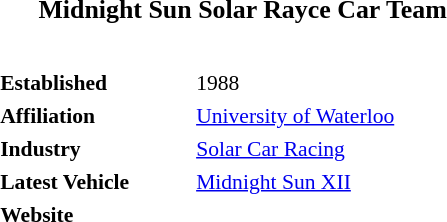<table class="toccolours" cellspacing="3" style="float: right; margin-left: 1em; width: 23em; font-size: 90%">
<tr>
<td colspan="2" style="font-weight: bold; text-align: center; font-size: larger;"><strong>Midnight Sun Solar Rayce Car Team</strong></td>
</tr>
<tr>
<td colspan="2" style="text-align:center;"><br></td>
</tr>
<tr>
</tr>
<tr style="vertical-align:top;">
<td style="font-weight:bold">Established</td>
<td>1988</td>
</tr>
<tr style="vertical-align:top;">
<td style="font-weight:bold">Affiliation</td>
<td><a href='#'>University of Waterloo</a></td>
</tr>
<tr style="vertical-align:top;">
<td style="font-weight:bold">Industry</td>
<td><a href='#'>Solar Car Racing</a></td>
</tr>
<tr style="vertical-align:top;">
<td style="font-weight:bold">Latest Vehicle</td>
<td><a href='#'>Midnight Sun XII</a></td>
</tr>
<tr style="vertical-align:top;">
<td style="font-weight:bold">Website</td>
<td></td>
</tr>
</table>
